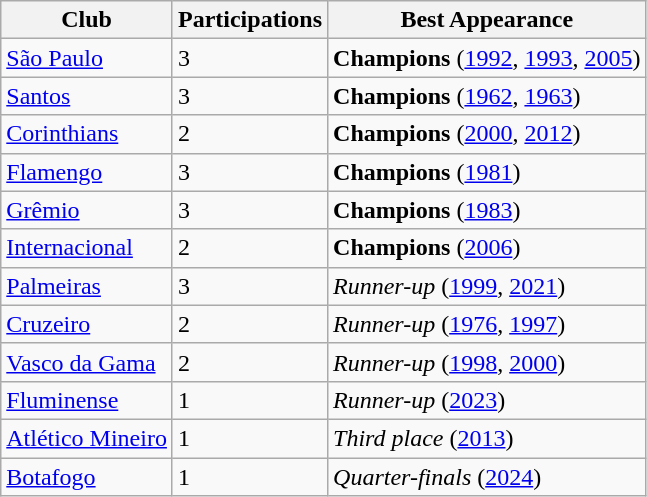<table class="wikitable sortable">
<tr>
<th>Club</th>
<th>Participations</th>
<th>Best Appearance</th>
</tr>
<tr>
<td><a href='#'>São Paulo</a></td>
<td>3</td>
<td><strong>Champions</strong> (<a href='#'>1992</a>, <a href='#'>1993</a>, <a href='#'>2005</a>)</td>
</tr>
<tr>
<td><a href='#'>Santos</a></td>
<td>3</td>
<td><strong>Champions</strong> (<a href='#'>1962</a>, <a href='#'>1963</a>)</td>
</tr>
<tr>
<td><a href='#'>Corinthians</a></td>
<td>2</td>
<td><strong>Champions</strong> (<a href='#'>2000</a>, <a href='#'>2012</a>)</td>
</tr>
<tr>
<td><a href='#'>Flamengo</a></td>
<td>3</td>
<td><strong>Champions</strong> (<a href='#'>1981</a>)</td>
</tr>
<tr>
<td><a href='#'>Grêmio</a></td>
<td>3</td>
<td><strong>Champions</strong> (<a href='#'>1983</a>)</td>
</tr>
<tr>
<td><a href='#'>Internacional</a></td>
<td>2</td>
<td><strong>Champions</strong> (<a href='#'>2006</a>)</td>
</tr>
<tr>
<td><a href='#'>Palmeiras</a></td>
<td>3</td>
<td><em>Runner-up</em> (<a href='#'>1999</a>, <a href='#'>2021</a>)</td>
</tr>
<tr>
<td><a href='#'>Cruzeiro</a></td>
<td>2</td>
<td><em>Runner-up</em> (<a href='#'>1976</a>, <a href='#'>1997</a>)</td>
</tr>
<tr>
<td><a href='#'>Vasco da Gama</a></td>
<td>2</td>
<td><em>Runner-up</em> (<a href='#'>1998</a>, <a href='#'>2000</a>)</td>
</tr>
<tr>
<td><a href='#'>Fluminense</a></td>
<td>1</td>
<td><em>Runner-up</em> (<a href='#'>2023</a>)</td>
</tr>
<tr>
<td><a href='#'>Atlético Mineiro</a></td>
<td>1</td>
<td><em>Third place</em> (<a href='#'>2013</a>)</td>
</tr>
<tr>
<td><a href='#'>Botafogo</a></td>
<td>1</td>
<td><em>Quarter-finals</em> (<a href='#'>2024</a>)</td>
</tr>
</table>
